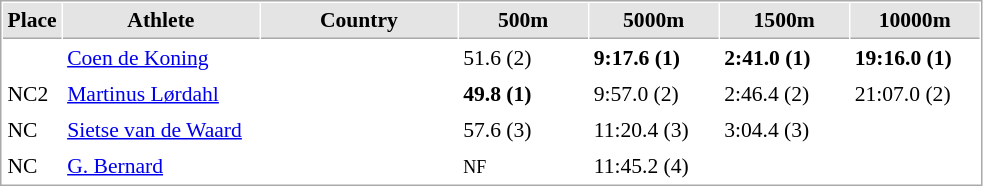<table cellspacing="1" cellpadding="3" style="border:1px solid #AAAAAA;font-size:90%">
<tr bgcolor="#E4E4E4">
<th style="border-bottom:1px solid #AAAAAA" width=15>Place</th>
<th style="border-bottom:1px solid #AAAAAA" width=125>Athlete</th>
<th style="border-bottom:1px solid #AAAAAA" width=125>Country</th>
<th style="border-bottom:1px solid #AAAAAA" width=80>500m</th>
<th style="border-bottom:1px solid #AAAAAA" width=80>5000m</th>
<th style="border-bottom:1px solid #AAAAAA" width=80>1500m</th>
<th style="border-bottom:1px solid #AAAAAA" width=80>10000m</th>
</tr>
<tr>
<td></td>
<td><a href='#'>Coen de Koning</a></td>
<td></td>
<td>51.6 (2)</td>
<td><strong>9:17.6 (1)</strong></td>
<td><strong>2:41.0 (1)</strong></td>
<td><strong>19:16.0 (1)</strong></td>
</tr>
<tr>
<td>NC2</td>
<td><a href='#'>Martinus Lørdahl</a></td>
<td></td>
<td><strong>49.8 (1)</strong></td>
<td>9:57.0 (2)</td>
<td>2:46.4 (2)</td>
<td>21:07.0 (2)</td>
</tr>
<tr>
<td>NC</td>
<td><a href='#'>Sietse van de Waard</a></td>
<td></td>
<td>57.6 (3)</td>
<td>11:20.4 (3)</td>
<td>3:04.4 (3)</td>
<td></td>
</tr>
<tr>
<td>NC</td>
<td><a href='#'>G. Bernard</a></td>
<td></td>
<td><small>NF</small></td>
<td>11:45.2 (4)</td>
<td></td>
<td></td>
</tr>
</table>
